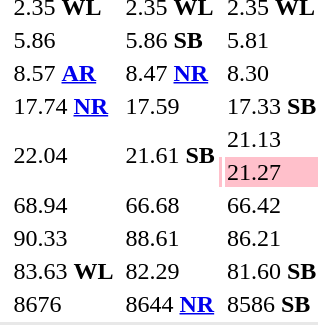<table>
<tr>
<td></td>
<td></td>
<td>2.35 <strong>WL</strong></td>
<td></td>
<td>2.35 <strong>WL</strong></td>
<td></td>
<td>2.35 <strong>WL</strong></td>
</tr>
<tr>
<td></td>
<td></td>
<td>5.86</td>
<td></td>
<td>5.86 <strong>SB</strong></td>
<td></td>
<td>5.81</td>
</tr>
<tr>
<td></td>
<td></td>
<td>8.57 <strong><a href='#'>AR</a></strong></td>
<td></td>
<td>8.47 <strong><a href='#'>NR</a></strong></td>
<td></td>
<td>8.30</td>
</tr>
<tr>
<td></td>
<td></td>
<td>17.74 <strong><a href='#'>NR</a></strong></td>
<td></td>
<td>17.59</td>
<td></td>
<td>17.33 <strong>SB</strong></td>
</tr>
<tr>
<td rowspan="2"></td>
<td rowspan="2"></td>
<td rowspan="2">22.04</td>
<td rowspan="2"></td>
<td rowspan="2">21.61 <strong>SB</strong></td>
<td></td>
<td>21.13</td>
</tr>
<tr bgcolor=pink>
<td></td>
<td>21.27</td>
</tr>
<tr>
<td></td>
<td></td>
<td>68.94</td>
<td></td>
<td>66.68</td>
<td></td>
<td>66.42</td>
</tr>
<tr>
<td></td>
<td></td>
<td>90.33</td>
<td></td>
<td>88.61</td>
<td></td>
<td>86.21</td>
</tr>
<tr>
<td></td>
<td></td>
<td>83.63 <strong>WL</strong></td>
<td></td>
<td>82.29</td>
<td></td>
<td>81.60 <strong>SB</strong></td>
</tr>
<tr>
<td></td>
<td></td>
<td>8676</td>
<td></td>
<td>8644 <strong><a href='#'>NR</a></strong></td>
<td></td>
<td>8586 <strong>SB</strong></td>
</tr>
<tr style="background:#e8e8e8;">
<td colspan=7></td>
</tr>
</table>
